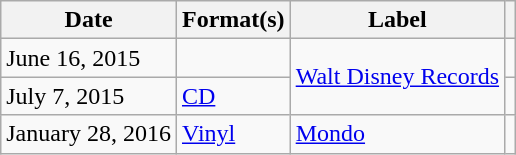<table class="wikitable plainrowheaders">
<tr>
<th scope="col">Date</th>
<th scope="col">Format(s)</th>
<th scope="col">Label</th>
<th scope="col"></th>
</tr>
<tr>
<td>June 16, 2015</td>
<td></td>
<td rowspan="2"><a href='#'>Walt Disney Records</a></td>
<td style="text-align:center;"></td>
</tr>
<tr>
<td>July 7, 2015</td>
<td><a href='#'>CD</a></td>
<td style="text-align:center;"></td>
</tr>
<tr>
<td>January 28, 2016</td>
<td><a href='#'>Vinyl</a></td>
<td><a href='#'>Mondo</a></td>
<td style="text-align:center;"></td>
</tr>
</table>
